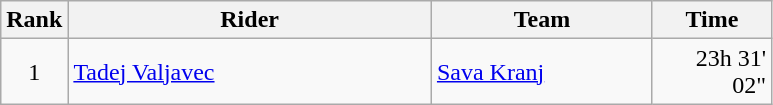<table class="wikitable">
<tr>
<th>Rank</th>
<th>Rider</th>
<th>Team</th>
<th>Time</th>
</tr>
<tr>
<td align=center>1</td>
<td width=235> <a href='#'>Tadej Valjavec</a> </td>
<td width=140><a href='#'>Sava Kranj</a></td>
<td width=72 align=right>23h 31' 02"</td>
</tr>
</table>
